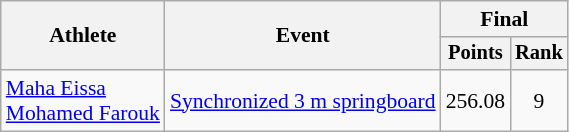<table class="wikitable" style="text-align:center; font-size:90%;">
<tr>
<th rowspan=2>Athlete</th>
<th rowspan=2>Event</th>
<th colspan=2>Final</th>
</tr>
<tr style="font-size:95%">
<th>Points</th>
<th>Rank</th>
</tr>
<tr>
<td align=left><a href='#'>Maha Eissa</a> <br> <a href='#'>Mohamed Farouk</a></td>
<td align=left><a href='#'>Synchronized 3 m springboard</a></td>
<td>256.08</td>
<td>9</td>
</tr>
</table>
